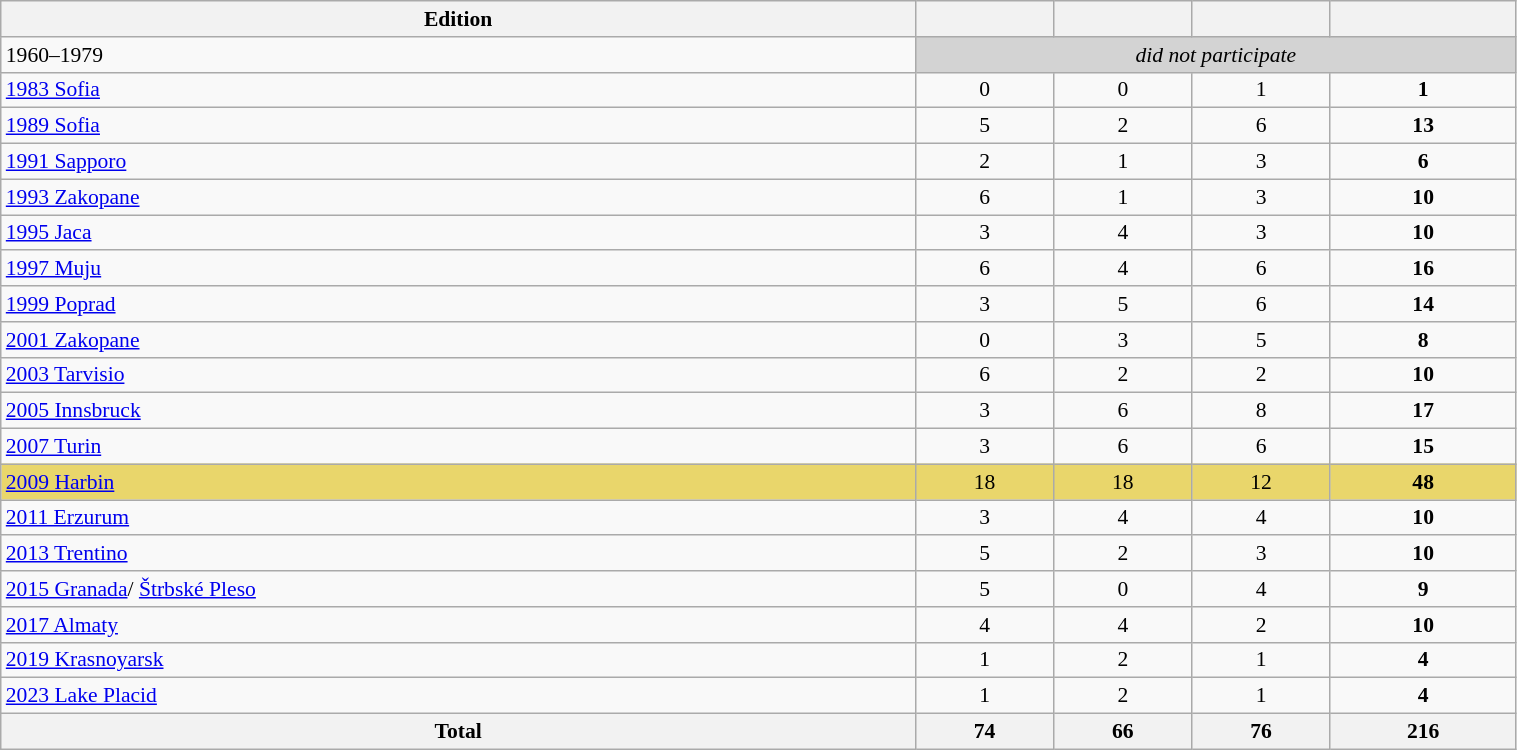<table class="wikitable" width=80% style="font-size:90%; text-align:center;">
<tr>
<th>Edition</th>
<th></th>
<th></th>
<th></th>
<th></th>
</tr>
<tr>
<td align=left>1960–1979</td>
<td colspan=5 bgcolor=lightgrey><em>did not participate</em></td>
</tr>
<tr>
<td align=left> <a href='#'>1983 Sofia</a></td>
<td>0</td>
<td>0</td>
<td>1</td>
<td><strong>1</strong></td>
</tr>
<tr>
<td align=left> <a href='#'>1989 Sofia</a></td>
<td>5</td>
<td>2</td>
<td>6</td>
<td><strong>13</strong></td>
</tr>
<tr>
<td align=left> <a href='#'>1991 Sapporo</a></td>
<td>2</td>
<td>1</td>
<td>3</td>
<td><strong>6</strong></td>
</tr>
<tr>
<td align=left> <a href='#'>1993 Zakopane</a></td>
<td>6</td>
<td>1</td>
<td>3</td>
<td><strong>10</strong></td>
</tr>
<tr>
<td align=left> <a href='#'>1995 Jaca</a></td>
<td>3</td>
<td>4</td>
<td>3</td>
<td><strong>10</strong></td>
</tr>
<tr>
<td align=left> <a href='#'>1997 Muju</a></td>
<td>6</td>
<td>4</td>
<td>6</td>
<td><strong>16</strong></td>
</tr>
<tr>
<td align=left> <a href='#'>1999 Poprad</a></td>
<td>3</td>
<td>5</td>
<td>6</td>
<td><strong>14</strong></td>
</tr>
<tr>
<td align=left> <a href='#'>2001 Zakopane</a></td>
<td>0</td>
<td>3</td>
<td>5</td>
<td><strong>8</strong></td>
</tr>
<tr>
<td align=left> <a href='#'>2003 Tarvisio</a></td>
<td>6</td>
<td>2</td>
<td>2</td>
<td><strong>10</strong></td>
</tr>
<tr>
<td align=left> <a href='#'>2005 Innsbruck</a></td>
<td>3</td>
<td>6</td>
<td>8</td>
<td><strong>17</strong></td>
</tr>
<tr>
<td align=left> <a href='#'>2007 Turin</a></td>
<td>3</td>
<td>6</td>
<td>6</td>
<td><strong>15</strong></td>
</tr>
<tr bgcolor=E9D66B>
<td align=left> <a href='#'>2009 Harbin</a></td>
<td>18</td>
<td>18</td>
<td>12</td>
<td><strong>48</strong></td>
</tr>
<tr>
<td align=left> <a href='#'>2011 Erzurum</a></td>
<td>3</td>
<td>4</td>
<td>4</td>
<td><strong>10</strong></td>
</tr>
<tr>
<td align=left> <a href='#'>2013 Trentino</a></td>
<td>5</td>
<td>2</td>
<td>3</td>
<td><strong>10</strong></td>
</tr>
<tr>
<td align=left> <a href='#'>2015 Granada</a>/ <a href='#'>Štrbské Pleso</a></td>
<td>5</td>
<td>0</td>
<td>4</td>
<td><strong>9</strong></td>
</tr>
<tr>
<td align=left> <a href='#'>2017 Almaty</a></td>
<td>4</td>
<td>4</td>
<td>2</td>
<td><strong>10</strong></td>
</tr>
<tr>
<td align=left> <a href='#'>2019 Krasnoyarsk</a></td>
<td>1</td>
<td>2</td>
<td>1</td>
<td><strong>4</strong></td>
</tr>
<tr>
<td align=left> <a href='#'>2023 Lake Placid</a></td>
<td>1</td>
<td>2</td>
<td>1</td>
<td><strong>4</strong></td>
</tr>
<tr>
<th>Total</th>
<th>74</th>
<th>66</th>
<th>76</th>
<th>216</th>
</tr>
</table>
